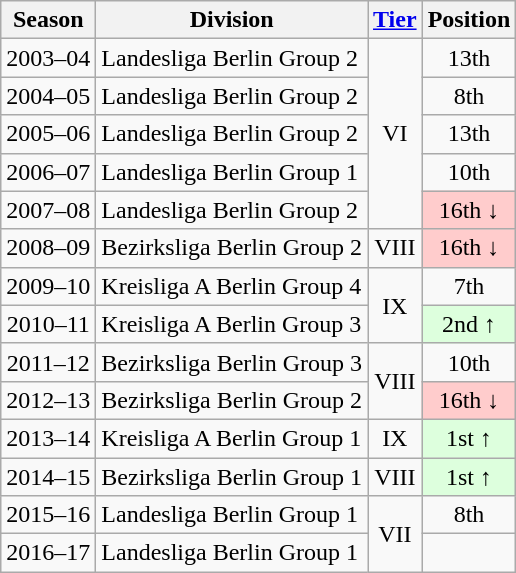<table class="wikitable">
<tr>
<th>Season</th>
<th>Division</th>
<th><a href='#'>Tier</a></th>
<th>Position</th>
</tr>
<tr align="center">
<td>2003–04</td>
<td align="left">Landesliga Berlin Group 2</td>
<td rowspan=5>VI</td>
<td>13th</td>
</tr>
<tr align="center">
<td>2004–05</td>
<td align="left">Landesliga Berlin Group 2</td>
<td>8th</td>
</tr>
<tr align="center">
<td>2005–06</td>
<td align="left">Landesliga Berlin Group 2</td>
<td>13th</td>
</tr>
<tr align="center">
<td>2006–07</td>
<td align="left">Landesliga Berlin Group 1</td>
<td>10th</td>
</tr>
<tr align="center">
<td>2007–08</td>
<td align="left">Landesliga Berlin Group 2</td>
<td style="background:#ffcccc">16th ↓</td>
</tr>
<tr align="center">
<td>2008–09</td>
<td align="left">Bezirksliga Berlin Group 2</td>
<td>VIII</td>
<td style="background:#ffcccc">16th ↓</td>
</tr>
<tr align="center">
<td>2009–10</td>
<td align="left">Kreisliga A Berlin Group 4</td>
<td rowspan=2>IX</td>
<td>7th</td>
</tr>
<tr align="center">
<td>2010–11</td>
<td align="left">Kreisliga A Berlin Group 3</td>
<td style="background:#ddffdd">2nd ↑</td>
</tr>
<tr align="center">
<td>2011–12</td>
<td align="left">Bezirksliga Berlin Group 3</td>
<td rowspan=2>VIII</td>
<td>10th</td>
</tr>
<tr align="center">
<td>2012–13</td>
<td align="left">Bezirksliga Berlin Group 2</td>
<td style="background:#ffcccc">16th ↓</td>
</tr>
<tr align="center">
<td>2013–14</td>
<td align="left">Kreisliga A Berlin Group 1</td>
<td>IX</td>
<td style="background:#ddffdd">1st ↑</td>
</tr>
<tr align="center">
<td>2014–15</td>
<td align="left">Bezirksliga Berlin Group 1</td>
<td>VIII</td>
<td style="background:#ddffdd">1st ↑</td>
</tr>
<tr align="center">
<td>2015–16</td>
<td align="left">Landesliga Berlin Group 1</td>
<td rowspan=2>VII</td>
<td>8th</td>
</tr>
<tr align="center">
<td>2016–17</td>
<td align="left">Landesliga Berlin Group 1</td>
<td></td>
</tr>
</table>
